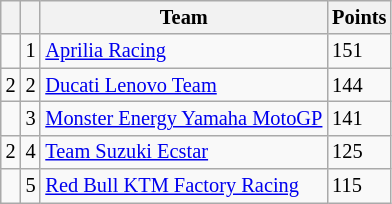<table class="wikitable" style="font-size: 85%;">
<tr>
<th></th>
<th></th>
<th>Team</th>
<th>Points</th>
</tr>
<tr>
<td></td>
<td align=center>1</td>
<td> <a href='#'>Aprilia Racing</a></td>
<td align=left>151</td>
</tr>
<tr>
<td> 2</td>
<td align=center>2</td>
<td> <a href='#'>Ducati Lenovo Team</a></td>
<td align=left>144</td>
</tr>
<tr>
<td></td>
<td align=center>3</td>
<td> <a href='#'>Monster Energy Yamaha MotoGP</a></td>
<td align=left>141</td>
</tr>
<tr>
<td> 2</td>
<td align=center>4</td>
<td> <a href='#'>Team Suzuki Ecstar</a></td>
<td align=left>125</td>
</tr>
<tr>
<td></td>
<td align=center>5</td>
<td> <a href='#'>Red Bull KTM Factory Racing</a></td>
<td align=left>115</td>
</tr>
</table>
